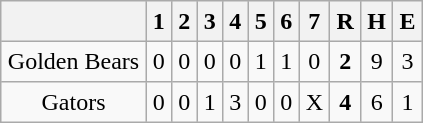<table align = right border="2" cellpadding="4" cellspacing="0" style="margin: 1em 1em 1em 1em; background: #F9F9F9; border: 1px #aaa solid; border-collapse: collapse;">
<tr align=center style="background: #F2F2F2;">
<th></th>
<th>1</th>
<th>2</th>
<th>3</th>
<th>4</th>
<th>5</th>
<th>6</th>
<th>7</th>
<th>R</th>
<th>H</th>
<th>E</th>
</tr>
<tr align=center>
<td>Golden Bears</td>
<td>0</td>
<td>0</td>
<td>0</td>
<td>0</td>
<td>1</td>
<td>1</td>
<td>0</td>
<td><strong>2</strong></td>
<td>9</td>
<td>3</td>
</tr>
<tr align=center>
<td>Gators</td>
<td>0</td>
<td>0</td>
<td>1</td>
<td>3</td>
<td>0</td>
<td>0</td>
<td>X</td>
<td><strong>4</strong></td>
<td>6</td>
<td>1</td>
</tr>
</table>
